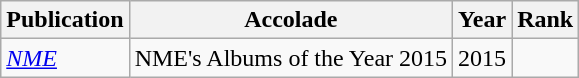<table class="sortable wikitable">
<tr>
<th>Publication</th>
<th>Accolade</th>
<th>Year</th>
<th>Rank</th>
</tr>
<tr>
<td><em><a href='#'>NME</a></em></td>
<td>NME's Albums of the Year 2015</td>
<td>2015</td>
<td></td>
</tr>
</table>
